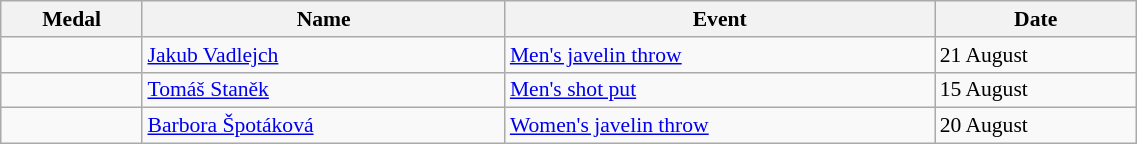<table class="wikitable" style="font-size:90%" width=60%>
<tr>
<th>Medal</th>
<th>Name</th>
<th>Event</th>
<th>Date</th>
</tr>
<tr>
<td></td>
<td><a href='#'>Jakub Vadlejch</a></td>
<td><a href='#'>Men's javelin throw</a></td>
<td>21 August</td>
</tr>
<tr>
<td></td>
<td><a href='#'>Tomáš Staněk</a></td>
<td><a href='#'>Men's shot put</a></td>
<td>15 August</td>
</tr>
<tr>
<td></td>
<td><a href='#'>Barbora Špotáková</a></td>
<td><a href='#'>Women's javelin throw</a></td>
<td>20 August</td>
</tr>
</table>
